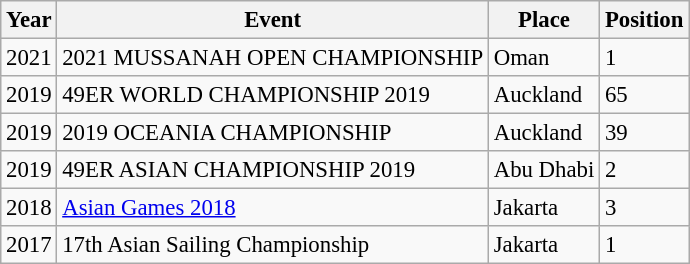<table class="wikitable sortable" style="font-size: 95%;">
<tr>
<th>Year</th>
<th>Event</th>
<th>Place</th>
<th>Position</th>
</tr>
<tr>
<td>2021</td>
<td>2021 MUSSANAH OPEN CHAMPIONSHIP</td>
<td>Oman </td>
<td>1</td>
</tr>
<tr>
<td>2019</td>
<td>49ER WORLD CHAMPIONSHIP 2019</td>
<td>Auckland </td>
<td>65</td>
</tr>
<tr>
<td>2019</td>
<td>2019 OCEANIA CHAMPIONSHIP</td>
<td>Auckland </td>
<td>39</td>
</tr>
<tr>
<td>2019</td>
<td>49ER ASIAN CHAMPIONSHIP 2019</td>
<td>Abu Dhabi </td>
<td>2</td>
</tr>
<tr>
<td>2018</td>
<td><a href='#'>Asian Games 2018</a></td>
<td>Jakarta </td>
<td>3</td>
</tr>
<tr>
<td>2017</td>
<td>17th Asian Sailing Championship</td>
<td>Jakarta </td>
<td>1</td>
</tr>
</table>
